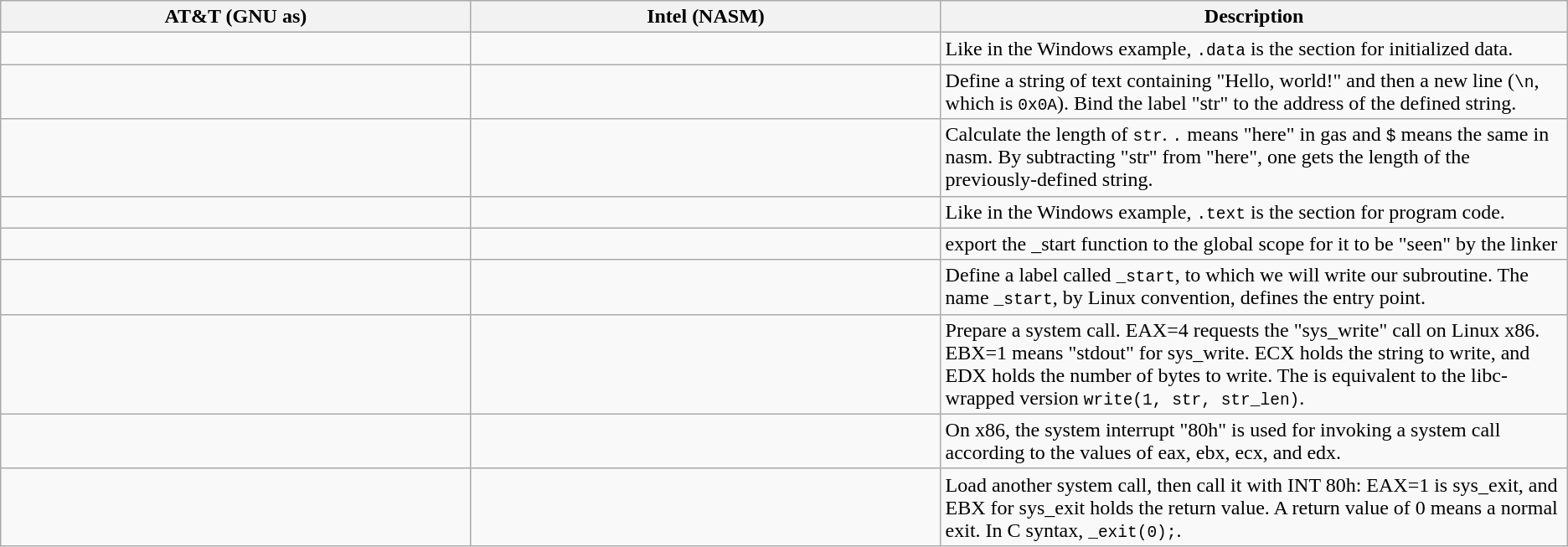<table class=wikitable>
<tr>
<th width=30%>AT&T (GNU as)</th>
<th width=30%>Intel (NASM)</th>
<th>Description</th>
</tr>
<tr>
<td></td>
<td></td>
<td>Like in the Windows example, <code>.data</code> is the section for initialized data.</td>
</tr>
<tr>
<td></td>
<td></td>
<td>Define a string of text containing "Hello, world!" and then a new line (<code>\n</code>, which is <code>0x0A</code>). Bind the label "str" to the address of the defined string.</td>
</tr>
<tr>
<td></td>
<td></td>
<td>Calculate the length of <code>str</code>. <code>.</code> means "here" in gas and <code>$</code> means the same in nasm. By subtracting "str" from "here", one gets the length of the previously-defined string.</td>
</tr>
<tr>
<td></td>
<td></td>
<td>Like in the Windows example, <code>.text</code> is the section for program code.</td>
</tr>
<tr>
<td></td>
<td></td>
<td>export the _start function to the global scope for it to be "seen" by the linker</td>
</tr>
<tr>
<td></td>
<td></td>
<td>Define a label called <code>_start</code>, to which we will write our subroutine. The name <code>_start</code>, by Linux convention, defines the entry point.</td>
</tr>
<tr>
<td></td>
<td></td>
<td>Prepare a system call. EAX=4 requests the "sys_write" call on Linux x86. EBX=1 means "stdout" for sys_write. ECX holds the string to write, and EDX holds the number of bytes to write. The is equivalent to the libc-wrapped version <code>write(1, str, str_len)</code>.</td>
</tr>
<tr>
<td></td>
<td></td>
<td>On x86, the system interrupt "80h" is used for invoking a system call according to the values of eax, ebx, ecx, and edx.</td>
</tr>
<tr>
<td></td>
<td></td>
<td>Load another system call, then call it with INT 80h: EAX=1 is sys_exit, and EBX for sys_exit holds the return value. A return value of 0 means a normal exit. In C syntax, <code>_exit(0);</code>.</td>
</tr>
</table>
